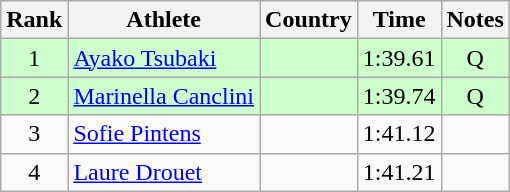<table class="wikitable" style="text-align:center">
<tr>
<th>Rank</th>
<th>Athlete</th>
<th>Country</th>
<th>Time</th>
<th>Notes</th>
</tr>
<tr bgcolor=ccffcc>
<td>1</td>
<td align=left><a href='#'>Ayako Tsubaki</a></td>
<td align=left></td>
<td>1:39.61</td>
<td>Q</td>
</tr>
<tr bgcolor=ccffcc>
<td>2</td>
<td align=left><a href='#'>Marinella Canclini</a></td>
<td align=left></td>
<td>1:39.74</td>
<td>Q</td>
</tr>
<tr>
<td>3</td>
<td align=left><a href='#'>Sofie Pintens</a></td>
<td align=left></td>
<td>1:41.12</td>
<td></td>
</tr>
<tr>
<td>4</td>
<td align=left><a href='#'>Laure Drouet</a></td>
<td align=left></td>
<td>1:41.21</td>
<td></td>
</tr>
</table>
